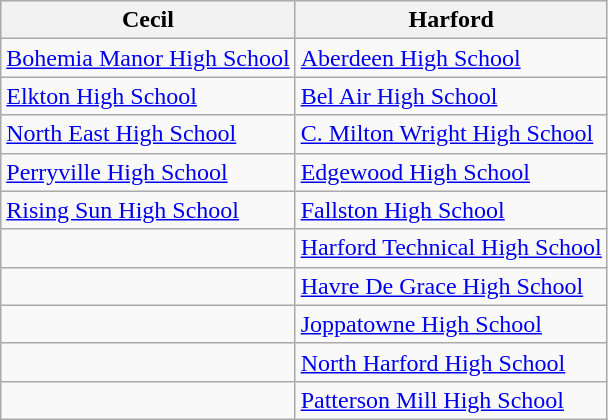<table class="wikitable">
<tr>
<th>Cecil</th>
<th>Harford</th>
</tr>
<tr>
<td><a href='#'>Bohemia Manor High School</a></td>
<td><a href='#'>Aberdeen High School</a></td>
</tr>
<tr>
<td><a href='#'>Elkton High School</a></td>
<td><a href='#'>Bel Air High School</a></td>
</tr>
<tr>
<td><a href='#'>North East High School</a></td>
<td><a href='#'>C. Milton Wright High School</a></td>
</tr>
<tr>
<td><a href='#'>Perryville High School</a></td>
<td><a href='#'>Edgewood High School</a></td>
</tr>
<tr>
<td><a href='#'>Rising Sun High School</a></td>
<td><a href='#'>Fallston High School</a></td>
</tr>
<tr>
<td></td>
<td><a href='#'>Harford Technical High School</a></td>
</tr>
<tr>
<td></td>
<td><a href='#'>Havre De Grace High School</a></td>
</tr>
<tr>
<td></td>
<td><a href='#'>Joppatowne High School</a></td>
</tr>
<tr>
<td></td>
<td><a href='#'>North Harford High School</a></td>
</tr>
<tr>
<td></td>
<td><a href='#'>Patterson Mill High School</a></td>
</tr>
</table>
